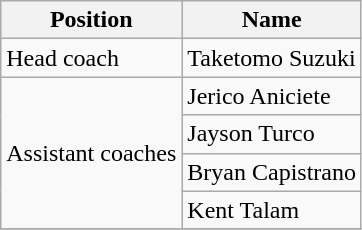<table class="wikitable" style="text-align: left">
<tr>
<th>Position</th>
<th>Name</th>
</tr>
<tr>
<td>Head coach</td>
<td> Taketomo Suzuki</td>
</tr>
<tr>
<td rowspan= "4">Assistant coaches</td>
<td> Jerico Aniciete</td>
</tr>
<tr>
<td> Jayson Turco</td>
</tr>
<tr>
<td> Bryan Capistrano</td>
</tr>
<tr>
<td> Kent Talam</td>
</tr>
<tr>
</tr>
</table>
